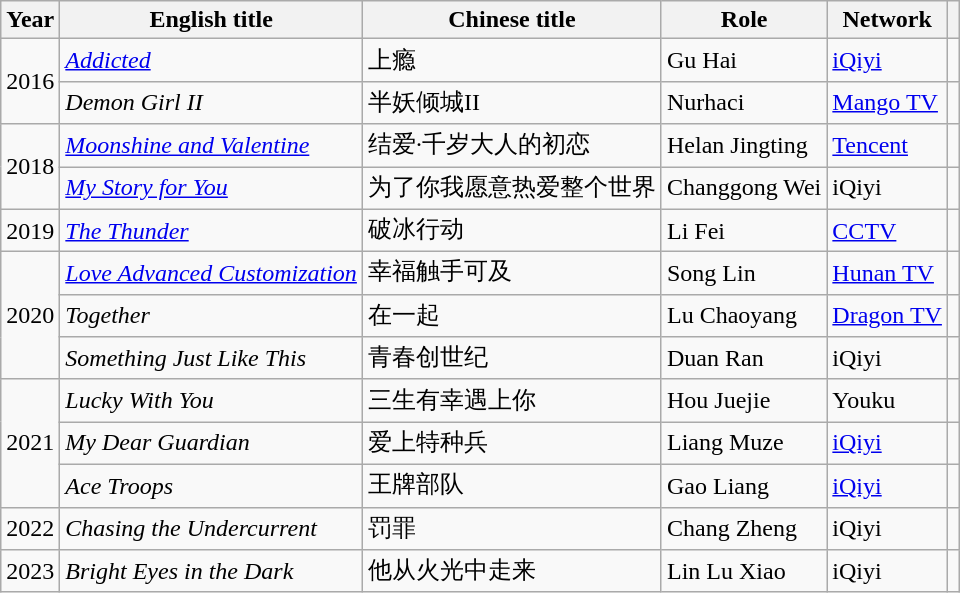<table class="wikitable sortable">
<tr>
<th>Year</th>
<th>English title</th>
<th>Chinese title</th>
<th>Role</th>
<th>Network</th>
<th ! class="unsortable"></th>
</tr>
<tr>
<td rowspan=2>2016</td>
<td><em><a href='#'>Addicted</a></em></td>
<td>上瘾</td>
<td>Gu Hai</td>
<td><a href='#'>iQiyi</a></td>
<td></td>
</tr>
<tr>
<td><em>Demon Girl II</em></td>
<td>半妖倾城II</td>
<td>Nurhaci</td>
<td><a href='#'>Mango TV</a></td>
<td></td>
</tr>
<tr>
<td rowspan=2>2018</td>
<td><em><a href='#'>Moonshine and Valentine</a></em></td>
<td>结爱·千岁大人的初恋</td>
<td>Helan Jingting</td>
<td><a href='#'>Tencent</a></td>
<td></td>
</tr>
<tr>
<td><em><a href='#'>My Story for You</a></em></td>
<td>为了你我愿意热爱整个世界</td>
<td>Changgong Wei</td>
<td>iQiyi</td>
<td></td>
</tr>
<tr>
<td rowspan="1">2019</td>
<td><em><a href='#'>The Thunder</a></em></td>
<td>破冰行动</td>
<td>Li Fei</td>
<td><a href='#'>CCTV</a></td>
<td></td>
</tr>
<tr>
<td rowspan=3>2020</td>
<td><em><a href='#'>Love Advanced  Customization</a></em></td>
<td>幸福触手可及</td>
<td>Song Lin</td>
<td><a href='#'>Hunan TV</a></td>
<td></td>
</tr>
<tr>
<td><em>Together</em></td>
<td>在一起</td>
<td>Lu Chaoyang</td>
<td><a href='#'>Dragon TV</a></td>
<td></td>
</tr>
<tr>
<td><em>Something Just Like This</em></td>
<td>青春创世纪</td>
<td>Duan Ran</td>
<td>iQiyi</td>
<td></td>
</tr>
<tr>
<td rowspan="3">2021</td>
<td><em>Lucky With You</em></td>
<td>三生有幸遇上你</td>
<td>Hou Juejie</td>
<td>Youku</td>
<td></td>
</tr>
<tr>
<td><em>My Dear Guardian</em></td>
<td>爱上特种兵</td>
<td>Liang Muze</td>
<td><a href='#'>iQiyi</a></td>
<td></td>
</tr>
<tr>
<td><em>Ace Troops</em></td>
<td>王牌部队</td>
<td>Gao Liang</td>
<td><a href='#'>iQiyi</a></td>
<td></td>
</tr>
<tr>
<td>2022</td>
<td><em>Chasing the Undercurrent</em></td>
<td>罚罪</td>
<td>Chang Zheng</td>
<td>iQiyi</td>
<td></td>
</tr>
<tr>
<td>2023</td>
<td><em>Bright Eyes in the Dark</em></td>
<td>他从火光中走来</td>
<td>Lin Lu Xiao</td>
<td>iQiyi</td>
<td></td>
</tr>
</table>
